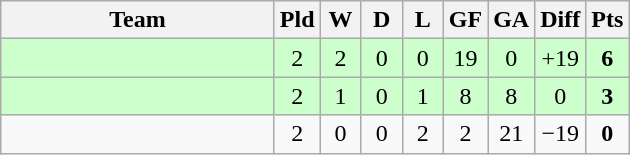<table class="wikitable" style="text-align: center;">
<tr>
<th width=175>Team</th>
<th width=20>Pld</th>
<th width=20>W</th>
<th width=20>D</th>
<th width=20>L</th>
<th width=20>GF</th>
<th width=20>GA</th>
<th width=20>Diff</th>
<th width=20>Pts</th>
</tr>
<tr bgcolor=ccffcc>
<td align=left></td>
<td>2</td>
<td>2</td>
<td>0</td>
<td>0</td>
<td>19</td>
<td>0</td>
<td>+19</td>
<td><strong>6</strong></td>
</tr>
<tr bgcolor=ccffcc>
<td align=left></td>
<td>2</td>
<td>1</td>
<td>0</td>
<td>1</td>
<td>8</td>
<td>8</td>
<td>0</td>
<td><strong>3</strong></td>
</tr>
<tr>
<td align=left></td>
<td>2</td>
<td>0</td>
<td>0</td>
<td>2</td>
<td>2</td>
<td>21</td>
<td>−19</td>
<td><strong>0</strong></td>
</tr>
</table>
